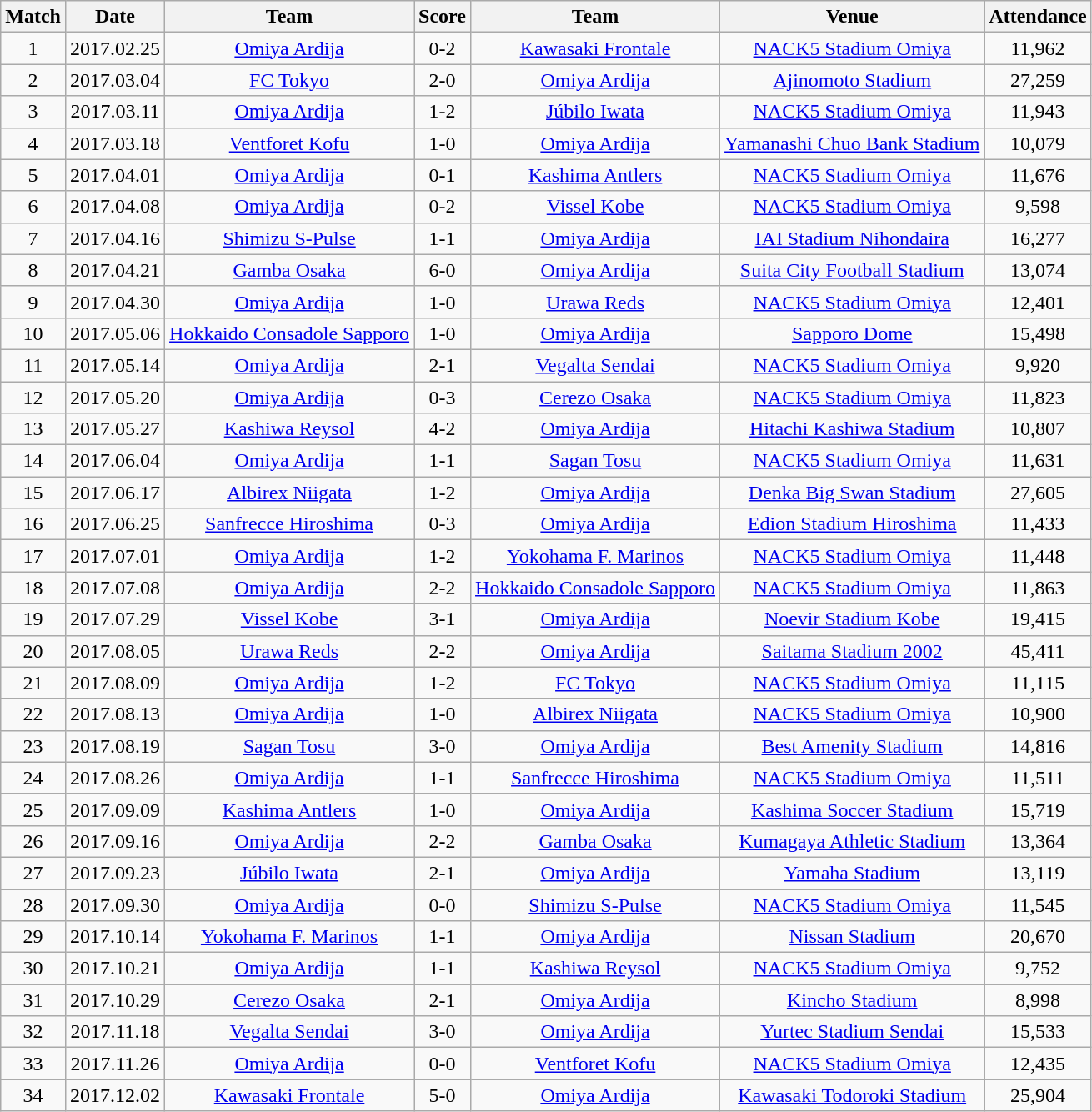<table class="wikitable" style="text-align:center;">
<tr>
<th>Match</th>
<th>Date</th>
<th>Team</th>
<th>Score</th>
<th>Team</th>
<th>Venue</th>
<th>Attendance</th>
</tr>
<tr>
<td>1</td>
<td>2017.02.25</td>
<td><a href='#'>Omiya Ardija</a></td>
<td>0-2</td>
<td><a href='#'>Kawasaki Frontale</a></td>
<td><a href='#'>NACK5 Stadium Omiya</a></td>
<td>11,962</td>
</tr>
<tr>
<td>2</td>
<td>2017.03.04</td>
<td><a href='#'>FC Tokyo</a></td>
<td>2-0</td>
<td><a href='#'>Omiya Ardija</a></td>
<td><a href='#'>Ajinomoto Stadium</a></td>
<td>27,259</td>
</tr>
<tr>
<td>3</td>
<td>2017.03.11</td>
<td><a href='#'>Omiya Ardija</a></td>
<td>1-2</td>
<td><a href='#'>Júbilo Iwata</a></td>
<td><a href='#'>NACK5 Stadium Omiya</a></td>
<td>11,943</td>
</tr>
<tr>
<td>4</td>
<td>2017.03.18</td>
<td><a href='#'>Ventforet Kofu</a></td>
<td>1-0</td>
<td><a href='#'>Omiya Ardija</a></td>
<td><a href='#'>Yamanashi Chuo Bank Stadium</a></td>
<td>10,079</td>
</tr>
<tr>
<td>5</td>
<td>2017.04.01</td>
<td><a href='#'>Omiya Ardija</a></td>
<td>0-1</td>
<td><a href='#'>Kashima Antlers</a></td>
<td><a href='#'>NACK5 Stadium Omiya</a></td>
<td>11,676</td>
</tr>
<tr>
<td>6</td>
<td>2017.04.08</td>
<td><a href='#'>Omiya Ardija</a></td>
<td>0-2</td>
<td><a href='#'>Vissel Kobe</a></td>
<td><a href='#'>NACK5 Stadium Omiya</a></td>
<td>9,598</td>
</tr>
<tr>
<td>7</td>
<td>2017.04.16</td>
<td><a href='#'>Shimizu S-Pulse</a></td>
<td>1-1</td>
<td><a href='#'>Omiya Ardija</a></td>
<td><a href='#'>IAI Stadium Nihondaira</a></td>
<td>16,277</td>
</tr>
<tr>
<td>8</td>
<td>2017.04.21</td>
<td><a href='#'>Gamba Osaka</a></td>
<td>6-0</td>
<td><a href='#'>Omiya Ardija</a></td>
<td><a href='#'>Suita City Football Stadium</a></td>
<td>13,074</td>
</tr>
<tr>
<td>9</td>
<td>2017.04.30</td>
<td><a href='#'>Omiya Ardija</a></td>
<td>1-0</td>
<td><a href='#'>Urawa Reds</a></td>
<td><a href='#'>NACK5 Stadium Omiya</a></td>
<td>12,401</td>
</tr>
<tr>
<td>10</td>
<td>2017.05.06</td>
<td><a href='#'>Hokkaido Consadole Sapporo</a></td>
<td>1-0</td>
<td><a href='#'>Omiya Ardija</a></td>
<td><a href='#'>Sapporo Dome</a></td>
<td>15,498</td>
</tr>
<tr>
<td>11</td>
<td>2017.05.14</td>
<td><a href='#'>Omiya Ardija</a></td>
<td>2-1</td>
<td><a href='#'>Vegalta Sendai</a></td>
<td><a href='#'>NACK5 Stadium Omiya</a></td>
<td>9,920</td>
</tr>
<tr>
<td>12</td>
<td>2017.05.20</td>
<td><a href='#'>Omiya Ardija</a></td>
<td>0-3</td>
<td><a href='#'>Cerezo Osaka</a></td>
<td><a href='#'>NACK5 Stadium Omiya</a></td>
<td>11,823</td>
</tr>
<tr>
<td>13</td>
<td>2017.05.27</td>
<td><a href='#'>Kashiwa Reysol</a></td>
<td>4-2</td>
<td><a href='#'>Omiya Ardija</a></td>
<td><a href='#'>Hitachi Kashiwa Stadium</a></td>
<td>10,807</td>
</tr>
<tr>
<td>14</td>
<td>2017.06.04</td>
<td><a href='#'>Omiya Ardija</a></td>
<td>1-1</td>
<td><a href='#'>Sagan Tosu</a></td>
<td><a href='#'>NACK5 Stadium Omiya</a></td>
<td>11,631</td>
</tr>
<tr>
<td>15</td>
<td>2017.06.17</td>
<td><a href='#'>Albirex Niigata</a></td>
<td>1-2</td>
<td><a href='#'>Omiya Ardija</a></td>
<td><a href='#'>Denka Big Swan Stadium</a></td>
<td>27,605</td>
</tr>
<tr>
<td>16</td>
<td>2017.06.25</td>
<td><a href='#'>Sanfrecce Hiroshima</a></td>
<td>0-3</td>
<td><a href='#'>Omiya Ardija</a></td>
<td><a href='#'>Edion Stadium Hiroshima</a></td>
<td>11,433</td>
</tr>
<tr>
<td>17</td>
<td>2017.07.01</td>
<td><a href='#'>Omiya Ardija</a></td>
<td>1-2</td>
<td><a href='#'>Yokohama F. Marinos</a></td>
<td><a href='#'>NACK5 Stadium Omiya</a></td>
<td>11,448</td>
</tr>
<tr>
<td>18</td>
<td>2017.07.08</td>
<td><a href='#'>Omiya Ardija</a></td>
<td>2-2</td>
<td><a href='#'>Hokkaido Consadole Sapporo</a></td>
<td><a href='#'>NACK5 Stadium Omiya</a></td>
<td>11,863</td>
</tr>
<tr>
<td>19</td>
<td>2017.07.29</td>
<td><a href='#'>Vissel Kobe</a></td>
<td>3-1</td>
<td><a href='#'>Omiya Ardija</a></td>
<td><a href='#'>Noevir Stadium Kobe</a></td>
<td>19,415</td>
</tr>
<tr>
<td>20</td>
<td>2017.08.05</td>
<td><a href='#'>Urawa Reds</a></td>
<td>2-2</td>
<td><a href='#'>Omiya Ardija</a></td>
<td><a href='#'>Saitama Stadium 2002</a></td>
<td>45,411</td>
</tr>
<tr>
<td>21</td>
<td>2017.08.09</td>
<td><a href='#'>Omiya Ardija</a></td>
<td>1-2</td>
<td><a href='#'>FC Tokyo</a></td>
<td><a href='#'>NACK5 Stadium Omiya</a></td>
<td>11,115</td>
</tr>
<tr>
<td>22</td>
<td>2017.08.13</td>
<td><a href='#'>Omiya Ardija</a></td>
<td>1-0</td>
<td><a href='#'>Albirex Niigata</a></td>
<td><a href='#'>NACK5 Stadium Omiya</a></td>
<td>10,900</td>
</tr>
<tr>
<td>23</td>
<td>2017.08.19</td>
<td><a href='#'>Sagan Tosu</a></td>
<td>3-0</td>
<td><a href='#'>Omiya Ardija</a></td>
<td><a href='#'>Best Amenity Stadium</a></td>
<td>14,816</td>
</tr>
<tr>
<td>24</td>
<td>2017.08.26</td>
<td><a href='#'>Omiya Ardija</a></td>
<td>1-1</td>
<td><a href='#'>Sanfrecce Hiroshima</a></td>
<td><a href='#'>NACK5 Stadium Omiya</a></td>
<td>11,511</td>
</tr>
<tr>
<td>25</td>
<td>2017.09.09</td>
<td><a href='#'>Kashima Antlers</a></td>
<td>1-0</td>
<td><a href='#'>Omiya Ardija</a></td>
<td><a href='#'>Kashima Soccer Stadium</a></td>
<td>15,719</td>
</tr>
<tr>
<td>26</td>
<td>2017.09.16</td>
<td><a href='#'>Omiya Ardija</a></td>
<td>2-2</td>
<td><a href='#'>Gamba Osaka</a></td>
<td><a href='#'>Kumagaya Athletic Stadium</a></td>
<td>13,364</td>
</tr>
<tr>
<td>27</td>
<td>2017.09.23</td>
<td><a href='#'>Júbilo Iwata</a></td>
<td>2-1</td>
<td><a href='#'>Omiya Ardija</a></td>
<td><a href='#'>Yamaha Stadium</a></td>
<td>13,119</td>
</tr>
<tr>
<td>28</td>
<td>2017.09.30</td>
<td><a href='#'>Omiya Ardija</a></td>
<td>0-0</td>
<td><a href='#'>Shimizu S-Pulse</a></td>
<td><a href='#'>NACK5 Stadium Omiya</a></td>
<td>11,545</td>
</tr>
<tr>
<td>29</td>
<td>2017.10.14</td>
<td><a href='#'>Yokohama F. Marinos</a></td>
<td>1-1</td>
<td><a href='#'>Omiya Ardija</a></td>
<td><a href='#'>Nissan Stadium</a></td>
<td>20,670</td>
</tr>
<tr>
<td>30</td>
<td>2017.10.21</td>
<td><a href='#'>Omiya Ardija</a></td>
<td>1-1</td>
<td><a href='#'>Kashiwa Reysol</a></td>
<td><a href='#'>NACK5 Stadium Omiya</a></td>
<td>9,752</td>
</tr>
<tr>
<td>31</td>
<td>2017.10.29</td>
<td><a href='#'>Cerezo Osaka</a></td>
<td>2-1</td>
<td><a href='#'>Omiya Ardija</a></td>
<td><a href='#'>Kincho Stadium</a></td>
<td>8,998</td>
</tr>
<tr>
<td>32</td>
<td>2017.11.18</td>
<td><a href='#'>Vegalta Sendai</a></td>
<td>3-0</td>
<td><a href='#'>Omiya Ardija</a></td>
<td><a href='#'>Yurtec Stadium Sendai</a></td>
<td>15,533</td>
</tr>
<tr>
<td>33</td>
<td>2017.11.26</td>
<td><a href='#'>Omiya Ardija</a></td>
<td>0-0</td>
<td><a href='#'>Ventforet Kofu</a></td>
<td><a href='#'>NACK5 Stadium Omiya</a></td>
<td>12,435</td>
</tr>
<tr>
<td>34</td>
<td>2017.12.02</td>
<td><a href='#'>Kawasaki Frontale</a></td>
<td>5-0</td>
<td><a href='#'>Omiya Ardija</a></td>
<td><a href='#'>Kawasaki Todoroki Stadium</a></td>
<td>25,904</td>
</tr>
</table>
